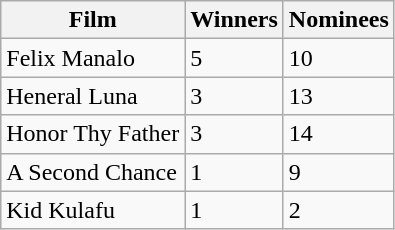<table class="wikitable collapsible autocollapse"  style="text-align:left;">
<tr>
<th>Film</th>
<th>Winners</th>
<th>Nominees</th>
</tr>
<tr>
<td>Felix Manalo</td>
<td>5</td>
<td>10</td>
</tr>
<tr>
<td>Heneral Luna</td>
<td>3</td>
<td>13</td>
</tr>
<tr>
<td>Honor Thy Father</td>
<td>3</td>
<td>14</td>
</tr>
<tr>
<td>A Second Chance</td>
<td>1</td>
<td>9</td>
</tr>
<tr>
<td>Kid Kulafu</td>
<td>1</td>
<td>2</td>
</tr>
</table>
